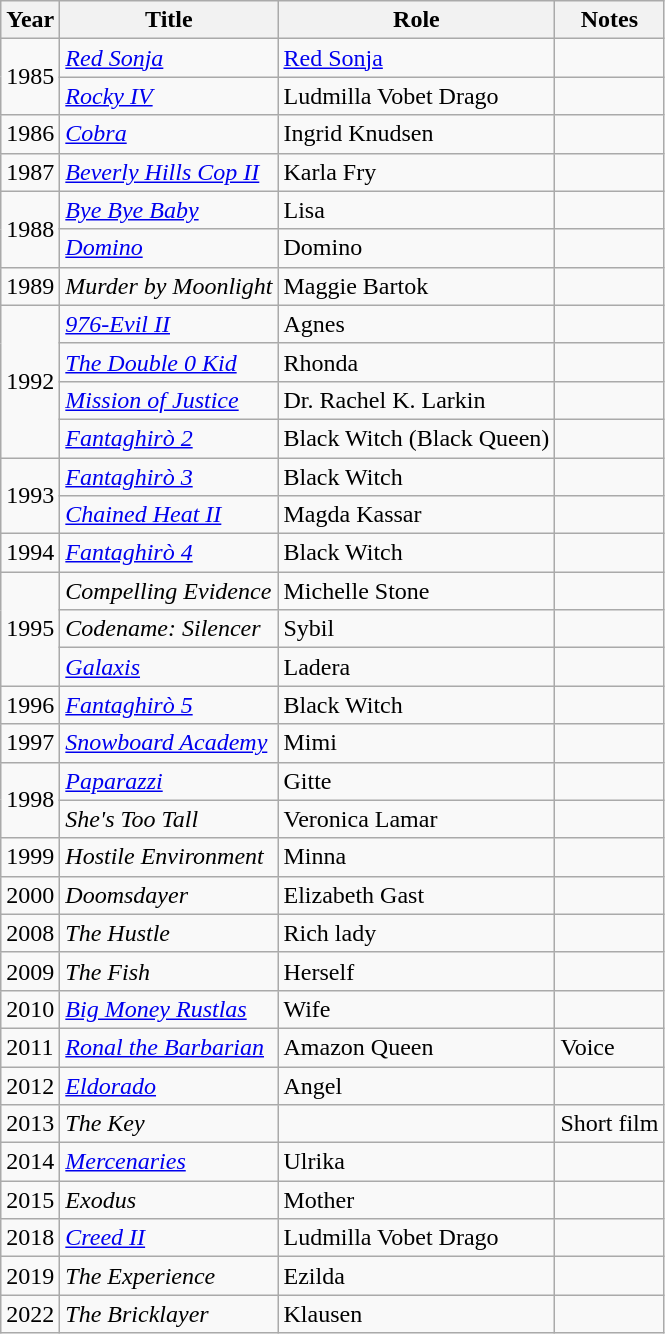<table class="wikitable sortable">
<tr>
<th>Year</th>
<th>Title</th>
<th>Role</th>
<th>Notes</th>
</tr>
<tr>
<td rowspan="2">1985</td>
<td><em><a href='#'>Red Sonja</a></em></td>
<td><a href='#'>Red Sonja</a></td>
<td></td>
</tr>
<tr>
<td><em><a href='#'>Rocky IV</a></em></td>
<td>Ludmilla Vobet Drago</td>
<td></td>
</tr>
<tr>
<td>1986</td>
<td><em><a href='#'>Cobra</a></em></td>
<td>Ingrid Knudsen</td>
<td></td>
</tr>
<tr>
<td>1987</td>
<td><em><a href='#'>Beverly Hills Cop II</a></em></td>
<td>Karla Fry</td>
<td></td>
</tr>
<tr>
<td rowspan="2">1988</td>
<td><em><a href='#'>Bye Bye Baby</a></em></td>
<td>Lisa</td>
<td></td>
</tr>
<tr>
<td><em><a href='#'>Domino</a></em></td>
<td>Domino</td>
<td></td>
</tr>
<tr>
<td>1989</td>
<td><em>Murder by Moonlight</em></td>
<td>Maggie Bartok</td>
<td></td>
</tr>
<tr>
<td rowspan="4">1992</td>
<td><em><a href='#'>976-Evil II</a></em></td>
<td>Agnes</td>
<td></td>
</tr>
<tr>
<td><em><a href='#'>The Double 0 Kid</a></em></td>
<td>Rhonda</td>
<td></td>
</tr>
<tr>
<td><em><a href='#'>Mission of Justice</a></em></td>
<td>Dr. Rachel K. Larkin</td>
<td></td>
</tr>
<tr>
<td><em><a href='#'>Fantaghirò 2</a></em></td>
<td>Black Witch (Black Queen)</td>
<td></td>
</tr>
<tr>
<td rowspan="2">1993</td>
<td><em><a href='#'>Fantaghirò 3</a></em></td>
<td>Black Witch</td>
<td></td>
</tr>
<tr>
<td><em><a href='#'>Chained Heat II</a></em></td>
<td>Magda Kassar</td>
<td></td>
</tr>
<tr>
<td>1994</td>
<td><em><a href='#'>Fantaghirò 4</a></em></td>
<td>Black Witch</td>
<td></td>
</tr>
<tr>
<td rowspan="3">1995</td>
<td><em>Compelling Evidence</em></td>
<td>Michelle Stone</td>
<td></td>
</tr>
<tr>
<td><em>Codename: Silencer</em></td>
<td>Sybil</td>
<td></td>
</tr>
<tr>
<td><em><a href='#'>Galaxis</a></em></td>
<td>Ladera</td>
<td></td>
</tr>
<tr>
<td>1996</td>
<td><em><a href='#'>Fantaghirò 5</a></em></td>
<td>Black Witch</td>
<td></td>
</tr>
<tr>
<td>1997</td>
<td><em><a href='#'>Snowboard Academy</a></em></td>
<td>Mimi</td>
<td></td>
</tr>
<tr>
<td rowspan="2">1998</td>
<td><em><a href='#'>Paparazzi</a></em></td>
<td>Gitte</td>
<td></td>
</tr>
<tr>
<td><em>She's Too Tall</em></td>
<td>Veronica Lamar</td>
<td></td>
</tr>
<tr>
<td>1999</td>
<td><em>Hostile Environment</em></td>
<td>Minna</td>
<td></td>
</tr>
<tr>
<td>2000</td>
<td><em>Doomsdayer</em></td>
<td>Elizabeth Gast</td>
<td></td>
</tr>
<tr>
<td>2008</td>
<td><em>The Hustle</em></td>
<td>Rich lady</td>
<td></td>
</tr>
<tr>
<td>2009</td>
<td><em>The Fish</em></td>
<td>Herself</td>
<td></td>
</tr>
<tr>
<td>2010</td>
<td><em><a href='#'>Big Money Rustlas</a></em></td>
<td>Wife</td>
<td></td>
</tr>
<tr>
<td>2011</td>
<td><em><a href='#'>Ronal the Barbarian</a></em></td>
<td>Amazon Queen</td>
<td>Voice</td>
</tr>
<tr>
<td>2012</td>
<td><em><a href='#'>Eldorado</a></em></td>
<td>Angel</td>
<td></td>
</tr>
<tr>
<td>2013</td>
<td><em>The Key</em></td>
<td></td>
<td>Short film</td>
</tr>
<tr>
<td>2014</td>
<td><em><a href='#'>Mercenaries</a></em></td>
<td>Ulrika</td>
<td></td>
</tr>
<tr>
<td>2015</td>
<td><em>Exodus</em></td>
<td>Mother</td>
<td></td>
</tr>
<tr>
<td>2018</td>
<td><em><a href='#'>Creed II</a></em></td>
<td>Ludmilla Vobet Drago</td>
<td></td>
</tr>
<tr>
<td>2019</td>
<td><em>The Experience</em></td>
<td>Ezilda</td>
<td></td>
</tr>
<tr>
<td>2022</td>
<td><em>The Bricklayer</em></td>
<td>Klausen</td>
<td></td>
</tr>
</table>
